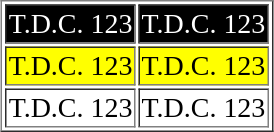<table border="1" style="margin:1em auto;">
<tr size="40"  style="text-align:center; color:white; font-size:14pt; background:black;">
<td>T.D.C. 123</td>
<td>T.D.C. 123</td>
</tr>
<tr style="text-align:center; color:black; font-size:14pt; background:yellow;">
<td>T.D.C. 123</td>
<td>T.D.C. 123</td>
</tr>
<tr style="text-align:center; color:black; font-size:14pt; background:white;">
<td>T.D.C. 123</td>
<td>T.D.C. 123</td>
</tr>
</table>
